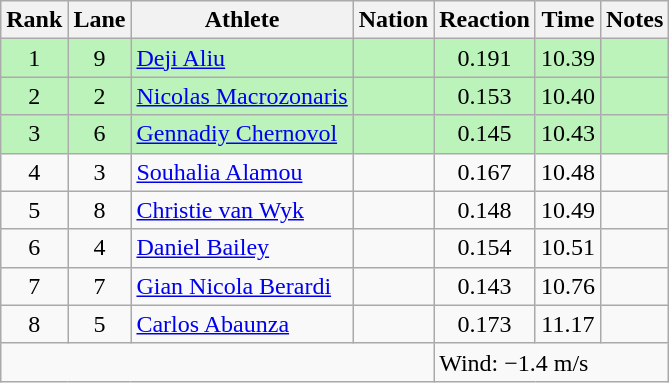<table class="wikitable sortable" style="text-align:center">
<tr>
<th>Rank</th>
<th>Lane</th>
<th>Athlete</th>
<th>Nation</th>
<th>Reaction</th>
<th>Time</th>
<th>Notes</th>
</tr>
<tr bgcolor=bbf3bb>
<td>1</td>
<td>9</td>
<td align="left"><a href='#'>Deji Aliu</a></td>
<td align="left"></td>
<td align="center">0.191</td>
<td>10.39</td>
<td></td>
</tr>
<tr bgcolor=bbf3bb>
<td>2</td>
<td>2</td>
<td align="left"><a href='#'>Nicolas Macrozonaris</a></td>
<td align="left"></td>
<td align="center">0.153</td>
<td>10.40</td>
<td></td>
</tr>
<tr bgcolor=bbf3bb>
<td>3</td>
<td>6</td>
<td align="left"><a href='#'>Gennadiy Chernovol</a></td>
<td align="left"></td>
<td align="center">0.145</td>
<td>10.43</td>
<td></td>
</tr>
<tr>
<td>4</td>
<td>3</td>
<td align="left"><a href='#'>Souhalia Alamou</a></td>
<td align="left"></td>
<td align="center">0.167</td>
<td>10.48</td>
<td></td>
</tr>
<tr>
<td>5</td>
<td>8</td>
<td align="left"><a href='#'>Christie van Wyk</a></td>
<td align="left"></td>
<td align="center">0.148</td>
<td>10.49</td>
<td></td>
</tr>
<tr>
<td>6</td>
<td>4</td>
<td align="left"><a href='#'>Daniel Bailey</a></td>
<td align="left"></td>
<td align="center">0.154</td>
<td>10.51</td>
<td></td>
</tr>
<tr>
<td>7</td>
<td>7</td>
<td align="left"><a href='#'>Gian Nicola Berardi</a></td>
<td align="left"></td>
<td align="center">0.143</td>
<td>10.76</td>
<td></td>
</tr>
<tr>
<td>8</td>
<td>5</td>
<td align="left"><a href='#'>Carlos Abaunza</a></td>
<td align="left"></td>
<td align="center">0.173</td>
<td>11.17</td>
<td></td>
</tr>
<tr class="sortbottom">
<td colspan=4></td>
<td colspan="3" style="text-align:left;">Wind: −1.4 m/s</td>
</tr>
</table>
